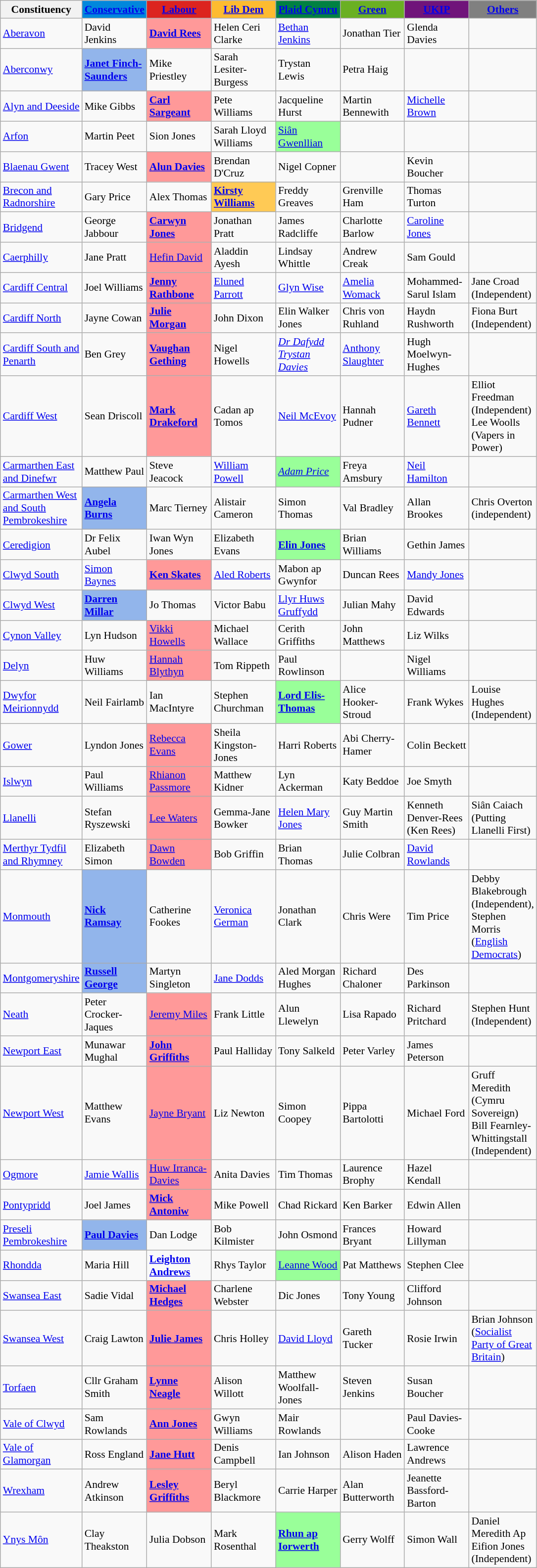<table class="wikitable" style="text-align:left; font-size:90%">
<tr>
<th style="width:40px;">Constituency</th>
<th style="background:#0087dc; width:80px;"><a href='#'><span>Conservative</span></a></th>
<th style="background:#dc241f; width:80px;"><a href='#'><span>Labour</span></a></th>
<th style="background:#fdbb30; width:80px;"><a href='#'><span>Lib Dem</span></a></th>
<th style="background:#008142; width:80px;"><a href='#'><span>Plaid Cymru</span></a></th>
<th style="background:#6AB023; width:80px;"><a href='#'><span>Green</span></a></th>
<th style="background:#70147A; width:80px;"><a href='#'><span>UKIP</span></a></th>
<th style="background:gray; width:80px;"><a href='#'><span>Others</span></a></th>
</tr>
<tr>
<td><a href='#'>Aberavon</a></td>
<td>David Jenkins</td>
<td style="background:#f99;"><strong><a href='#'>David Rees</a></strong></td>
<td>Helen Ceri Clarke</td>
<td><a href='#'>Bethan Jenkins</a></td>
<td>Jonathan Tier</td>
<td>Glenda Davies</td>
<td></td>
</tr>
<tr>
<td><a href='#'>Aberconwy</a></td>
<td style="background: #92B5EB"><strong><a href='#'>Janet Finch-Saunders</a></strong></td>
<td>Mike Priestley</td>
<td>Sarah Lesiter-Burgess</td>
<td>Trystan Lewis</td>
<td>Petra Haig</td>
<td></td>
<td></td>
</tr>
<tr>
<td><a href='#'>Alyn and Deeside</a></td>
<td>Mike Gibbs</td>
<td style="background:#f99;"><strong><a href='#'>Carl Sargeant</a></strong></td>
<td>Pete Williams</td>
<td>Jacqueline Hurst</td>
<td>Martin Bennewith</td>
<td><a href='#'>Michelle Brown</a></td>
<td></td>
</tr>
<tr>
<td><a href='#'>Arfon</a></td>
<td>Martin Peet</td>
<td>Sion Jones</td>
<td>Sarah Lloyd Williams</td>
<td style="background:#9f9;"><a href='#'>Siân Gwenllian</a></td>
<td></td>
<td></td>
<td></td>
</tr>
<tr>
<td><a href='#'>Blaenau Gwent</a></td>
<td>Tracey West</td>
<td style="background:#f99;"><strong><a href='#'>Alun Davies</a></strong></td>
<td>Brendan D'Cruz</td>
<td>Nigel Copner</td>
<td></td>
<td>Kevin Boucher</td>
<td></td>
</tr>
<tr>
<td><a href='#'>Brecon and Radnorshire</a></td>
<td>Gary Price</td>
<td>Alex Thomas</td>
<td style="background: #FFCA55"><strong><a href='#'>Kirsty Williams</a></strong></td>
<td>Freddy Greaves</td>
<td>Grenville Ham</td>
<td>Thomas Turton</td>
<td></td>
</tr>
<tr>
<td><a href='#'>Bridgend</a></td>
<td>George Jabbour</td>
<td style="background:#f99;"><strong><a href='#'>Carwyn Jones</a></strong></td>
<td>Jonathan Pratt</td>
<td>James Radcliffe</td>
<td>Charlotte Barlow</td>
<td><a href='#'>Caroline Jones</a></td>
<td></td>
</tr>
<tr>
<td><a href='#'>Caerphilly</a></td>
<td>Jane Pratt</td>
<td style="background:#f99;"><a href='#'>Hefin David</a></td>
<td>Aladdin Ayesh</td>
<td>Lindsay Whittle</td>
<td>Andrew Creak</td>
<td>Sam Gould</td>
<td></td>
</tr>
<tr>
<td><a href='#'>Cardiff Central</a></td>
<td>Joel Williams</td>
<td style="background:#f99;"><strong><a href='#'>Jenny Rathbone</a></strong></td>
<td><a href='#'>Eluned Parrott</a></td>
<td><a href='#'>Glyn Wise</a></td>
<td><a href='#'>Amelia Womack</a></td>
<td>Mohammed-Sarul Islam</td>
<td>Jane Croad (Independent)</td>
</tr>
<tr>
<td><a href='#'>Cardiff North</a></td>
<td>Jayne Cowan</td>
<td style="background:#f99;"><strong><a href='#'>Julie Morgan</a></strong></td>
<td>John Dixon</td>
<td>Elin Walker Jones</td>
<td>Chris von Ruhland</td>
<td>Haydn Rushworth</td>
<td>Fiona Burt (Independent)</td>
</tr>
<tr>
<td><a href='#'>Cardiff South and Penarth</a></td>
<td>Ben Grey</td>
<td style="background:#f99;"><strong><a href='#'>Vaughan Gething</a></strong></td>
<td>Nigel Howells</td>
<td><em><a href='#'>Dr Dafydd Trystan Davies</a></em></td>
<td><a href='#'>Anthony Slaughter</a></td>
<td>Hugh Moelwyn-Hughes</td>
<td></td>
</tr>
<tr>
<td><a href='#'>Cardiff West</a></td>
<td>Sean Driscoll</td>
<td style="background:#f99;"><strong><a href='#'>Mark Drakeford</a></strong></td>
<td>Cadan ap Tomos</td>
<td><a href='#'>Neil McEvoy</a></td>
<td>Hannah Pudner</td>
<td><a href='#'>Gareth Bennett</a></td>
<td>Elliot Freedman (Independent) Lee Woolls (Vapers in Power)</td>
</tr>
<tr>
<td><a href='#'>Carmarthen East and Dinefwr</a></td>
<td>Matthew Paul</td>
<td>Steve Jeacock</td>
<td><a href='#'>William Powell</a></td>
<td style="background:#9f9;"><em><a href='#'>Adam Price</a></em></td>
<td>Freya Amsbury</td>
<td><a href='#'>Neil Hamilton</a></td>
<td></td>
</tr>
<tr>
<td><a href='#'>Carmarthen West and South Pembrokeshire</a></td>
<td style="background: #92B5EB"><strong><a href='#'>Angela Burns</a></strong></td>
<td>Marc Tierney</td>
<td>Alistair Cameron</td>
<td>Simon Thomas</td>
<td>Val Bradley</td>
<td>Allan Brookes</td>
<td>Chris Overton (independent)</td>
</tr>
<tr>
<td><a href='#'>Ceredigion</a></td>
<td>Dr Felix Aubel</td>
<td>Iwan Wyn Jones</td>
<td>Elizabeth Evans</td>
<td style="background:#9f9;"><strong><a href='#'>Elin Jones</a></strong></td>
<td>Brian Williams</td>
<td>Gethin James</td>
<td></td>
</tr>
<tr>
<td><a href='#'>Clwyd South</a></td>
<td><a href='#'>Simon Baynes</a></td>
<td style="background:#f99;"><strong><a href='#'>Ken Skates</a></strong></td>
<td><a href='#'>Aled Roberts</a></td>
<td>Mabon ap Gwynfor</td>
<td>Duncan Rees</td>
<td><a href='#'>Mandy Jones</a></td>
<td></td>
</tr>
<tr>
<td><a href='#'>Clwyd West</a></td>
<td style="background: #92B5EB"><strong><a href='#'>Darren Millar</a></strong></td>
<td>Jo Thomas</td>
<td>Victor Babu</td>
<td><a href='#'>Llyr Huws Gruffydd</a></td>
<td>Julian Mahy</td>
<td>David Edwards</td>
<td></td>
</tr>
<tr>
<td><a href='#'>Cynon Valley</a></td>
<td>Lyn Hudson</td>
<td style="background:#f99;"><a href='#'>Vikki Howells</a></td>
<td>Michael Wallace</td>
<td>Cerith Griffiths</td>
<td>John Matthews</td>
<td>Liz Wilks</td>
<td></td>
</tr>
<tr>
<td><a href='#'>Delyn</a></td>
<td>Huw Williams</td>
<td style="background:#f99;"><a href='#'>Hannah Blythyn</a></td>
<td>Tom Rippeth</td>
<td>Paul Rowlinson</td>
<td></td>
<td>Nigel Williams</td>
<td></td>
</tr>
<tr>
<td><a href='#'>Dwyfor Meirionnydd</a></td>
<td>Neil Fairlamb</td>
<td>Ian MacIntyre</td>
<td>Stephen Churchman</td>
<td style="background:#9f9;"><strong><a href='#'>Lord Elis-Thomas</a></strong></td>
<td>Alice Hooker-Stroud</td>
<td>Frank Wykes</td>
<td>Louise Hughes (Independent)</td>
</tr>
<tr>
<td><a href='#'>Gower</a></td>
<td>Lyndon Jones</td>
<td style="background:#f99;"><a href='#'>Rebecca Evans</a></td>
<td>Sheila Kingston-Jones</td>
<td>Harri Roberts</td>
<td>Abi Cherry-Hamer</td>
<td>Colin Beckett</td>
<td></td>
</tr>
<tr>
<td><a href='#'>Islwyn</a></td>
<td>Paul Williams</td>
<td style="background:#f99;"><a href='#'>Rhianon Passmore</a></td>
<td>Matthew Kidner</td>
<td>Lyn Ackerman</td>
<td>Katy Beddoe</td>
<td>Joe Smyth</td>
<td></td>
</tr>
<tr>
<td><a href='#'>Llanelli</a></td>
<td>Stefan Ryszewski</td>
<td style="background:#f99;"><a href='#'>Lee Waters</a></td>
<td>Gemma-Jane Bowker</td>
<td><a href='#'>Helen Mary Jones</a></td>
<td>Guy Martin Smith</td>
<td>Kenneth Denver-Rees (Ken Rees)</td>
<td>Siân Caiach (Putting Llanelli First)</td>
</tr>
<tr>
<td><a href='#'>Merthyr Tydfil and Rhymney</a></td>
<td>Elizabeth Simon</td>
<td style="background:#f99;"><a href='#'>Dawn Bowden</a></td>
<td>Bob Griffin</td>
<td>Brian Thomas</td>
<td>Julie Colbran</td>
<td><a href='#'>David Rowlands</a><br></td>
<td></td>
</tr>
<tr>
<td><a href='#'>Monmouth</a></td>
<td style="background: #92B5EB"><strong><a href='#'>Nick Ramsay</a></strong></td>
<td>Catherine Fookes</td>
<td><a href='#'>Veronica German</a></td>
<td>Jonathan Clark</td>
<td>Chris Were</td>
<td>Tim Price</td>
<td>Debby Blakebrough (Independent), Stephen Morris (<a href='#'>English Democrats</a>)</td>
</tr>
<tr>
<td><a href='#'>Montgomeryshire</a></td>
<td style="background: #92B5EB"><strong><a href='#'>Russell George</a></strong></td>
<td>Martyn Singleton</td>
<td><a href='#'>Jane Dodds</a></td>
<td>Aled Morgan Hughes</td>
<td>Richard Chaloner</td>
<td>Des Parkinson</td>
<td></td>
</tr>
<tr>
<td><a href='#'>Neath</a></td>
<td>Peter Crocker-Jaques</td>
<td style="background:#f99;"><a href='#'>Jeremy Miles</a></td>
<td>Frank Little</td>
<td>Alun Llewelyn</td>
<td>Lisa Rapado</td>
<td>Richard Pritchard</td>
<td>Stephen Hunt (Independent)</td>
</tr>
<tr>
<td><a href='#'>Newport East</a></td>
<td>Munawar Mughal</td>
<td style="background:#f99;"><strong><a href='#'>John Griffiths</a></strong></td>
<td>Paul Halliday</td>
<td>Tony Salkeld</td>
<td>Peter Varley</td>
<td>James Peterson</td>
<td></td>
</tr>
<tr>
<td><a href='#'>Newport West</a></td>
<td>Matthew Evans</td>
<td style="background:#f99;"><a href='#'>Jayne Bryant</a></td>
<td>Liz Newton</td>
<td>Simon Coopey</td>
<td>Pippa Bartolotti</td>
<td>Michael Ford</td>
<td>Gruff Meredith (Cymru Sovereign)<br>Bill Fearnley-Whittingstall (Independent)</td>
</tr>
<tr>
<td><a href='#'>Ogmore</a></td>
<td><a href='#'>Jamie Wallis</a></td>
<td style="background:#f99;"><a href='#'>Huw Irranca-Davies</a></td>
<td>Anita Davies</td>
<td>Tim Thomas</td>
<td>Laurence Brophy</td>
<td>Hazel Kendall</td>
<td></td>
</tr>
<tr>
<td><a href='#'>Pontypridd</a></td>
<td>Joel James</td>
<td style="background:#f99;"><strong><a href='#'>Mick Antoniw</a></strong></td>
<td>Mike Powell</td>
<td>Chad Rickard</td>
<td>Ken Barker</td>
<td>Edwin Allen</td>
<td></td>
</tr>
<tr>
<td><a href='#'>Preseli Pembrokeshire</a></td>
<td style="background: #92B5EB"><strong><a href='#'>Paul Davies</a></strong></td>
<td>Dan Lodge</td>
<td>Bob Kilmister</td>
<td>John Osmond</td>
<td>Frances Bryant</td>
<td>Howard Lillyman</td>
<td></td>
</tr>
<tr>
<td><a href='#'>Rhondda</a></td>
<td>Maria Hill</td>
<td><strong><a href='#'>Leighton Andrews</a></strong></td>
<td>Rhys Taylor</td>
<td style="background:#9f9;"><a href='#'>Leanne Wood</a></td>
<td>Pat Matthews</td>
<td>Stephen Clee</td>
<td></td>
</tr>
<tr>
<td><a href='#'>Swansea East</a></td>
<td>Sadie Vidal</td>
<td style="background:#f99;"><strong><a href='#'>Michael Hedges</a></strong></td>
<td>Charlene Webster</td>
<td>Dic Jones</td>
<td>Tony Young</td>
<td>Clifford Johnson</td>
<td></td>
</tr>
<tr>
<td><a href='#'>Swansea West</a></td>
<td>Craig Lawton</td>
<td style="background:#f99;"><strong><a href='#'>Julie James</a></strong></td>
<td>Chris Holley</td>
<td><a href='#'>David Lloyd</a></td>
<td>Gareth Tucker</td>
<td>Rosie Irwin</td>
<td>Brian Johnson (<a href='#'>Socialist Party of Great Britain</a>)</td>
</tr>
<tr>
<td><a href='#'>Torfaen</a></td>
<td>Cllr Graham Smith</td>
<td style="background:#f99;"><strong><a href='#'>Lynne Neagle</a></strong></td>
<td>Alison Willott</td>
<td>Matthew Woolfall-Jones</td>
<td>Steven Jenkins</td>
<td>Susan Boucher</td>
<td></td>
</tr>
<tr>
<td><a href='#'>Vale of Clwyd</a></td>
<td>Sam Rowlands</td>
<td style="background:#f99;"><strong><a href='#'>Ann Jones</a></strong></td>
<td>Gwyn Williams</td>
<td>Mair Rowlands</td>
<td></td>
<td>Paul Davies-Cooke</td>
<td></td>
</tr>
<tr>
<td><a href='#'>Vale of Glamorgan</a></td>
<td>Ross England</td>
<td style="background:#f99;"><strong><a href='#'>Jane Hutt</a></strong></td>
<td>Denis Campbell</td>
<td>Ian Johnson</td>
<td>Alison Haden</td>
<td>Lawrence Andrews</td>
<td></td>
</tr>
<tr>
<td><a href='#'>Wrexham</a></td>
<td>Andrew Atkinson</td>
<td style="background:#f99;"><strong><a href='#'>Lesley Griffiths</a></strong></td>
<td>Beryl Blackmore</td>
<td>Carrie Harper</td>
<td>Alan Butterworth</td>
<td>Jeanette Bassford-Barton</td>
<td></td>
</tr>
<tr>
<td><a href='#'>Ynys Môn</a></td>
<td>Clay Theakston</td>
<td>Julia Dobson</td>
<td>Mark Rosenthal</td>
<td style="background:#9f9;"><strong><a href='#'>Rhun ap Iorwerth</a></strong></td>
<td>Gerry Wolff</td>
<td>Simon Wall</td>
<td>Daniel Meredith Ap Eifion Jones (Independent)</td>
</tr>
</table>
